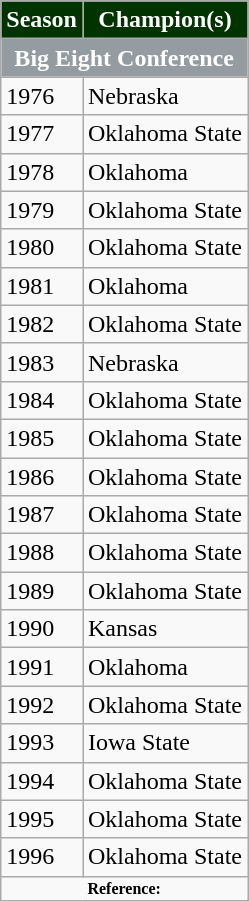<table class="wikitable">
<tr>
<th style="background:#003300;color:white;">Season</th>
<th style="background:#003300;color:white;">Champion(s)</th>
</tr>
<tr>
<th colspan="2" style="background:#949CA1;color:white;"><strong>Big Eight Conference</strong></th>
</tr>
<tr>
<td>1976</td>
<td>Nebraska</td>
</tr>
<tr>
<td>1977</td>
<td>Oklahoma State</td>
</tr>
<tr>
<td>1978</td>
<td>Oklahoma</td>
</tr>
<tr>
<td>1979</td>
<td>Oklahoma State</td>
</tr>
<tr>
<td>1980</td>
<td>Oklahoma State</td>
</tr>
<tr>
<td>1981</td>
<td>Oklahoma</td>
</tr>
<tr>
<td>1982</td>
<td>Oklahoma State</td>
</tr>
<tr>
<td>1983</td>
<td>Nebraska</td>
</tr>
<tr>
<td>1984</td>
<td>Oklahoma State</td>
</tr>
<tr>
<td>1985</td>
<td>Oklahoma State</td>
</tr>
<tr>
<td>1986</td>
<td>Oklahoma State</td>
</tr>
<tr>
<td>1987</td>
<td>Oklahoma State</td>
</tr>
<tr>
<td>1988</td>
<td>Oklahoma State</td>
</tr>
<tr>
<td>1989</td>
<td>Oklahoma State</td>
</tr>
<tr>
<td>1990</td>
<td>Kansas</td>
</tr>
<tr>
<td>1991</td>
<td>Oklahoma</td>
</tr>
<tr>
<td>1992</td>
<td>Oklahoma State</td>
</tr>
<tr>
<td>1993</td>
<td>Iowa State</td>
</tr>
<tr>
<td>1994</td>
<td>Oklahoma State</td>
</tr>
<tr>
<td>1995</td>
<td>Oklahoma State</td>
</tr>
<tr>
<td>1996</td>
<td>Oklahoma State</td>
</tr>
<tr>
<td colspan="2"  style="font-size:8pt; text-align:center;"><strong>Reference:</strong></td>
</tr>
</table>
